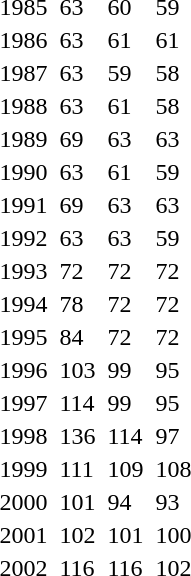<table>
<tr>
<td>1985</td>
<td></td>
<td>63</td>
<td></td>
<td>60</td>
<td></td>
<td>59</td>
</tr>
<tr>
<td>1986</td>
<td></td>
<td>63</td>
<td></td>
<td>61</td>
<td></td>
<td>61</td>
</tr>
<tr>
<td>1987</td>
<td></td>
<td>63</td>
<td></td>
<td>59</td>
<td></td>
<td>58</td>
</tr>
<tr>
<td>1988</td>
<td></td>
<td>63</td>
<td></td>
<td>61</td>
<td></td>
<td>58</td>
</tr>
<tr>
<td>1989</td>
<td></td>
<td>69</td>
<td></td>
<td>63</td>
<td></td>
<td>63</td>
</tr>
<tr>
<td>1990</td>
<td></td>
<td>63</td>
<td></td>
<td>61</td>
<td></td>
<td>59</td>
</tr>
<tr>
<td>1991</td>
<td></td>
<td>69</td>
<td></td>
<td>63</td>
<td></td>
<td>63</td>
</tr>
<tr>
<td>1992</td>
<td></td>
<td>63</td>
<td></td>
<td>63</td>
<td></td>
<td>59</td>
</tr>
<tr>
<td>1993</td>
<td></td>
<td>72</td>
<td></td>
<td>72</td>
<td></td>
<td>72</td>
</tr>
<tr>
<td>1994</td>
<td></td>
<td>78</td>
<td></td>
<td>72</td>
<td></td>
<td>72</td>
</tr>
<tr>
<td>1995</td>
<td></td>
<td>84</td>
<td></td>
<td>72</td>
<td></td>
<td>72</td>
</tr>
<tr>
<td>1996</td>
<td></td>
<td>103</td>
<td></td>
<td>99</td>
<td></td>
<td>95</td>
</tr>
<tr>
<td>1997</td>
<td></td>
<td>114</td>
<td></td>
<td>99</td>
<td></td>
<td>95</td>
</tr>
<tr>
<td>1998</td>
<td></td>
<td>136</td>
<td></td>
<td>114</td>
<td></td>
<td>97</td>
</tr>
<tr>
<td>1999</td>
<td></td>
<td>111</td>
<td></td>
<td>109</td>
<td></td>
<td>108</td>
</tr>
<tr>
<td>2000</td>
<td></td>
<td>101</td>
<td></td>
<td>94</td>
<td></td>
<td>93</td>
</tr>
<tr>
<td>2001</td>
<td></td>
<td>102</td>
<td></td>
<td>101</td>
<td></td>
<td>100</td>
</tr>
<tr>
<td>2002</td>
<td></td>
<td>116</td>
<td></td>
<td>116</td>
<td></td>
<td>102</td>
</tr>
</table>
